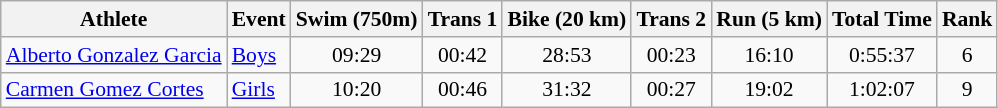<table class="wikitable" style="font-size:90%;">
<tr>
<th>Athlete</th>
<th>Event</th>
<th>Swim (750m)</th>
<th>Trans 1</th>
<th>Bike (20 km)</th>
<th>Trans 2</th>
<th>Run (5 km)</th>
<th>Total Time</th>
<th>Rank</th>
</tr>
<tr align=center>
<td align=left><a href='#'>Alberto Gonzalez Garcia</a></td>
<td align=left><a href='#'>Boys</a></td>
<td>09:29</td>
<td>00:42</td>
<td>28:53</td>
<td>00:23</td>
<td>16:10</td>
<td>0:55:37</td>
<td>6</td>
</tr>
<tr align=center>
<td align=left><a href='#'>Carmen Gomez Cortes</a></td>
<td align=left><a href='#'>Girls</a></td>
<td>10:20</td>
<td>00:46</td>
<td>31:32</td>
<td>00:27</td>
<td>19:02</td>
<td>1:02:07</td>
<td>9</td>
</tr>
</table>
